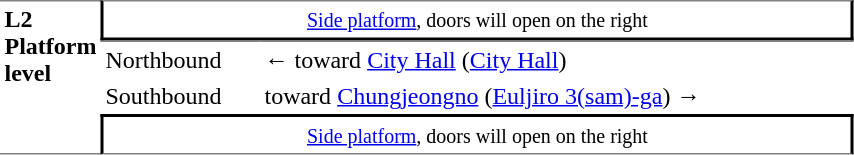<table table border=0 cellspacing=0 cellpadding=3>
<tr>
<td style="border-top:solid 1px gray;border-bottom:solid 1px gray;" width=50 rowspan=10 valign=top><strong>L2<br>Platform level</strong></td>
<td style="border-top:solid 1px gray;border-right:solid 2px black;border-left:solid 2px black;border-bottom:solid 2px black;text-align:center;" colspan=2><small><a href='#'>Side platform</a>, doors will open on the right </small></td>
</tr>
<tr>
<td style="border-bottom:solid 0px gray;border-top:solid 1px gray;" width=100>Northbound</td>
<td style="border-bottom:solid 0px gray;border-top:solid 1px gray;" width=390>←  toward <a href='#'>City Hall</a> (<a href='#'>City Hall</a>) <small></small></td>
</tr>
<tr>
<td>Southbound</td>
<td>  toward <a href='#'>Chungjeongno</a> (<a href='#'>Euljiro 3(sam)-ga</a>) <small></small> →</td>
</tr>
<tr>
<td style="border-top:solid 2px black;border-right:solid 2px black;border-left:solid 2px black;border-bottom:solid 1px gray;text-align:center;" colspan=2><small><a href='#'>Side platform</a>, doors will open on the right </small></td>
</tr>
</table>
